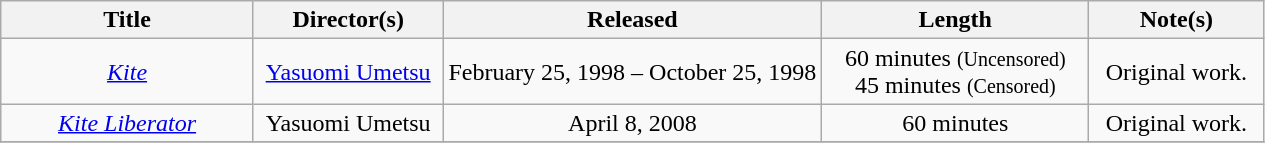<table class="wikitable sortable" style="text-align:center; margin=auto; ">
<tr>
<th scope="col" width=20%>Title</th>
<th scope="col" width=15%>Director(s)</th>
<th scope="col" width=30%>Released</th>
<th scope="col" class="unsortable">Length</th>
<th scope="col" class="unsortable">Note(s)</th>
</tr>
<tr>
<td><em><a href='#'>Kite</a></em></td>
<td><a href='#'>Yasuomi Umetsu</a></td>
<td>February 25, 1998 – October 25, 1998</td>
<td>60 minutes <small>(Uncensored)</small><br>45 minutes <small>(Censored)</small></td>
<td>Original work.</td>
</tr>
<tr>
<td><em><a href='#'>Kite Liberator</a></em></td>
<td>Yasuomi Umetsu</td>
<td>April 8, 2008</td>
<td>60 minutes</td>
<td>Original work.</td>
</tr>
<tr>
</tr>
</table>
